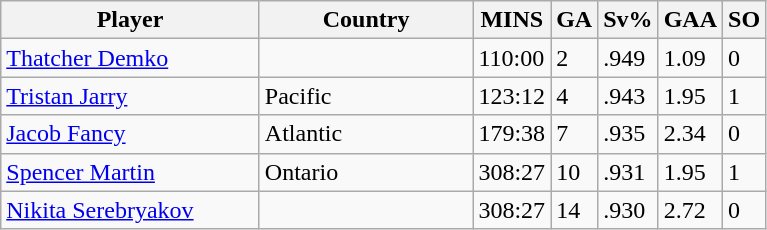<table class="wikitable">
<tr>
<th width=165>Player</th>
<th width=135>Country</th>
<th width=20>MINS</th>
<th width=20>GA</th>
<th width=20>Sv%</th>
<th width=20>GAA</th>
<th width=20>SO</th>
</tr>
<tr>
<td><a href='#'>Thatcher Demko</a></td>
<td></td>
<td>110:00</td>
<td>2</td>
<td>.949</td>
<td>1.09</td>
<td>0</td>
</tr>
<tr>
<td><a href='#'>Tristan Jarry</a></td>
<td> Pacific</td>
<td>123:12</td>
<td>4</td>
<td>.943</td>
<td>1.95</td>
<td>1</td>
</tr>
<tr>
<td><a href='#'>Jacob Fancy</a></td>
<td> Atlantic</td>
<td>179:38</td>
<td>7</td>
<td>.935</td>
<td>2.34</td>
<td>0</td>
</tr>
<tr>
<td><a href='#'>Spencer Martin</a></td>
<td> Ontario</td>
<td>308:27</td>
<td>10</td>
<td>.931</td>
<td>1.95</td>
<td>1</td>
</tr>
<tr>
<td><a href='#'>Nikita Serebryakov</a></td>
<td></td>
<td>308:27</td>
<td>14</td>
<td>.930</td>
<td>2.72</td>
<td>0</td>
</tr>
</table>
